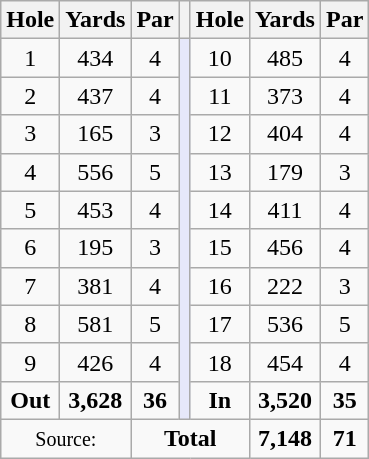<table class="wikitable" style="text-align:center; font-size:100%;">
<tr>
<th>Hole</th>
<th>Yards</th>
<th>Par</th>
<th></th>
<th>Hole</th>
<th>Yards</th>
<th>Par</th>
</tr>
<tr>
<td>1</td>
<td>434</td>
<td>4</td>
<td rowspan=10 style="background:#E6E8FA;"></td>
<td>10</td>
<td>485</td>
<td>4</td>
</tr>
<tr>
<td>2</td>
<td>437</td>
<td>4</td>
<td>11</td>
<td>373</td>
<td>4</td>
</tr>
<tr>
<td>3</td>
<td>165</td>
<td>3</td>
<td>12</td>
<td>404</td>
<td>4</td>
</tr>
<tr>
<td>4</td>
<td>556</td>
<td>5</td>
<td>13</td>
<td>179</td>
<td>3</td>
</tr>
<tr>
<td>5</td>
<td>453</td>
<td>4</td>
<td>14</td>
<td>411</td>
<td>4</td>
</tr>
<tr>
<td>6</td>
<td>195</td>
<td>3</td>
<td>15</td>
<td>456</td>
<td>4</td>
</tr>
<tr>
<td>7</td>
<td>381</td>
<td>4</td>
<td>16</td>
<td>222</td>
<td>3</td>
</tr>
<tr>
<td>8</td>
<td>581</td>
<td>5</td>
<td>17</td>
<td>536</td>
<td>5</td>
</tr>
<tr>
<td>9</td>
<td>426</td>
<td>4</td>
<td>18</td>
<td>454</td>
<td>4</td>
</tr>
<tr>
<td><strong>Out</strong></td>
<td><strong>3,628</strong></td>
<td><strong>36</strong></td>
<td><strong>In</strong></td>
<td><strong>3,520</strong></td>
<td><strong>35</strong></td>
</tr>
<tr>
<td colspan=2><small>Source:</small></td>
<td colspan=3><strong>Total</strong></td>
<td><strong>7,148</strong></td>
<td><strong>71</strong></td>
</tr>
</table>
